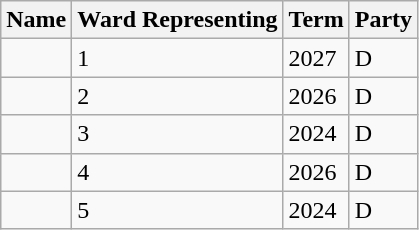<table class="wikitable sortable">
<tr>
<th>Name</th>
<th>Ward Representing</th>
<th>Term</th>
<th>Party</th>
</tr>
<tr>
<td></td>
<td>1</td>
<td>2027</td>
<td>D</td>
</tr>
<tr>
<td></td>
<td>2</td>
<td>2026</td>
<td>D</td>
</tr>
<tr>
<td></td>
<td>3</td>
<td>2024</td>
<td>D</td>
</tr>
<tr>
<td></td>
<td>4</td>
<td>2026</td>
<td>D</td>
</tr>
<tr>
<td></td>
<td>5</td>
<td>2024</td>
<td>D</td>
</tr>
</table>
